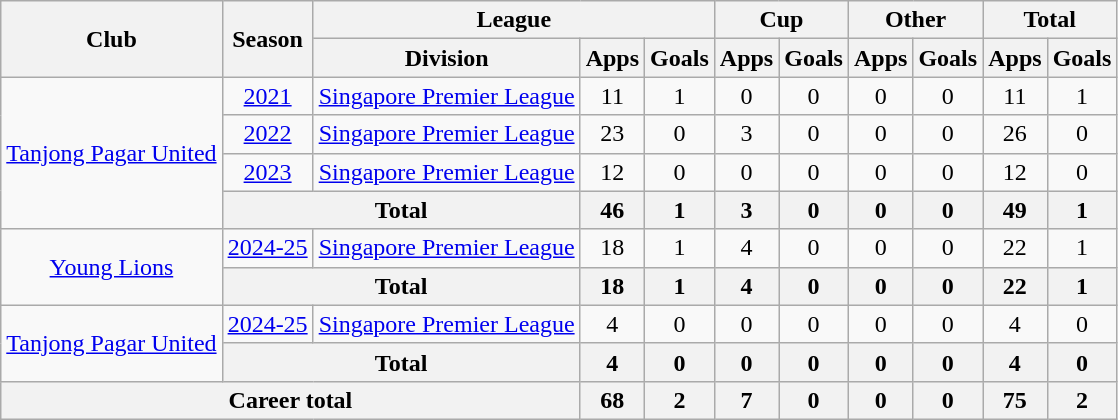<table class="wikitable" style="text-align: center">
<tr>
<th rowspan="2">Club</th>
<th rowspan="2">Season</th>
<th colspan="3">League</th>
<th colspan="2">Cup</th>
<th colspan="2">Other</th>
<th colspan="2">Total</th>
</tr>
<tr>
<th>Division</th>
<th>Apps</th>
<th>Goals</th>
<th>Apps</th>
<th>Goals</th>
<th>Apps</th>
<th>Goals</th>
<th>Apps</th>
<th>Goals</th>
</tr>
<tr>
<td rowspan="4"><a href='#'>Tanjong Pagar United</a></td>
<td><a href='#'>2021</a></td>
<td><a href='#'>Singapore Premier League</a></td>
<td>11</td>
<td>1</td>
<td>0</td>
<td>0</td>
<td>0</td>
<td>0</td>
<td>11</td>
<td>1</td>
</tr>
<tr>
<td><a href='#'>2022</a></td>
<td><a href='#'>Singapore Premier League</a></td>
<td>23</td>
<td>0</td>
<td>3</td>
<td>0</td>
<td>0</td>
<td>0</td>
<td>26</td>
<td>0</td>
</tr>
<tr>
<td><a href='#'>2023</a></td>
<td><a href='#'>Singapore Premier League</a></td>
<td>12</td>
<td>0</td>
<td>0</td>
<td>0</td>
<td>0</td>
<td>0</td>
<td>12</td>
<td>0</td>
</tr>
<tr>
<th colspan=2>Total</th>
<th>46</th>
<th>1</th>
<th>3</th>
<th>0</th>
<th>0</th>
<th>0</th>
<th>49</th>
<th>1</th>
</tr>
<tr>
<td rowspan="2"><a href='#'>Young Lions</a></td>
<td><a href='#'>2024-25</a></td>
<td><a href='#'>Singapore Premier League</a></td>
<td>18</td>
<td>1</td>
<td>4</td>
<td>0</td>
<td>0</td>
<td>0</td>
<td>22</td>
<td>1</td>
</tr>
<tr>
<th colspan=2>Total</th>
<th>18</th>
<th>1</th>
<th>4</th>
<th>0</th>
<th>0</th>
<th>0</th>
<th>22</th>
<th>1</th>
</tr>
<tr>
<td rowspan="2"><a href='#'>Tanjong Pagar United</a></td>
<td><a href='#'>2024-25</a></td>
<td><a href='#'>Singapore Premier League</a></td>
<td>4</td>
<td>0</td>
<td>0</td>
<td>0</td>
<td>0</td>
<td>0</td>
<td>4</td>
<td>0</td>
</tr>
<tr>
<th colspan=2>Total</th>
<th>4</th>
<th>0</th>
<th>0</th>
<th>0</th>
<th>0</th>
<th>0</th>
<th>4</th>
<th>0</th>
</tr>
<tr>
<th colspan=3>Career total</th>
<th>68</th>
<th>2</th>
<th>7</th>
<th>0</th>
<th>0</th>
<th>0</th>
<th>75</th>
<th>2</th>
</tr>
</table>
